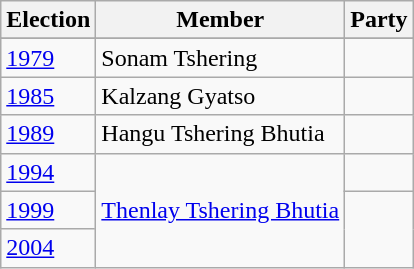<table class="wikitable sortable">
<tr>
<th>Election</th>
<th>Member</th>
<th colspan=2>Party</th>
</tr>
<tr>
</tr>
<tr>
<td><a href='#'>1979</a></td>
<td>Sonam Tshering</td>
<td></td>
</tr>
<tr>
<td><a href='#'>1985</a></td>
<td>Kalzang Gyatso</td>
<td></td>
</tr>
<tr>
<td><a href='#'>1989</a></td>
<td>Hangu Tshering Bhutia</td>
<td></td>
</tr>
<tr>
<td><a href='#'>1994</a></td>
<td rowspan=3><a href='#'>Thenlay Tshering Bhutia</a></td>
<td></td>
</tr>
<tr>
<td><a href='#'>1999</a></td>
</tr>
<tr>
<td><a href='#'>2004</a></td>
</tr>
</table>
